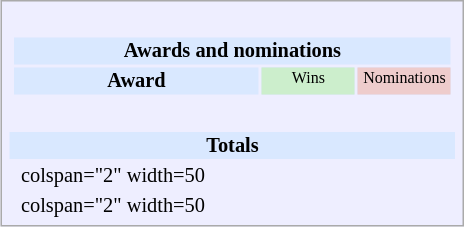<table class="infobox" style="width: 22.7em; text-align: left; font-size: 85%; vertical-align: middle; background-color: #eef;">
<tr>
<td colspan="3"><br><table class="collapsible collapsed" width="100%">
<tr>
<th colspan="3" style="background-color: #d9e8ff; text-align: center;">Awards and nominations</th>
</tr>
<tr style="background-color:#d9e8ff; text-align:center;">
<th style="vertical-align: middle;">Award</th>
<td style="background:#cceecc; font-size:8pt;" width="60px">Wins</td>
<td style="background:#eecccc; font-size:8pt;" width="60px">Nominations</td>
</tr>
<tr>
<td align="center"><br></td>
<td></td>
<td></td>
</tr>
</table>
</td>
</tr>
<tr style="background-color:#d9e8ff">
<td colspan="3" style="text-align:center;"><strong>Totals</strong></td>
</tr>
<tr>
<td></td>
<td>colspan="2" width=50 </td>
</tr>
<tr>
<td></td>
<td>colspan="2" width=50 </td>
</tr>
</table>
